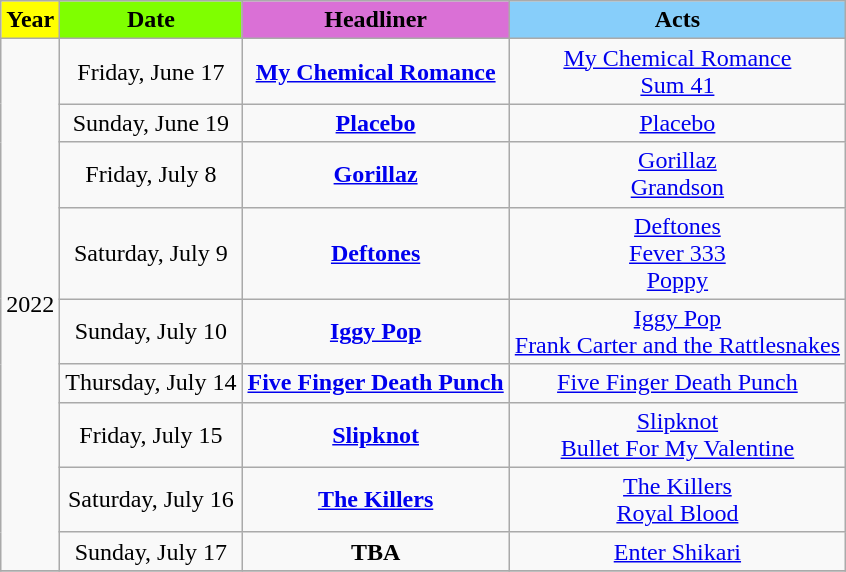<table class="wikitable">
<tr>
<th style="background:#FFFF00">Year</th>
<th style="background:#7FFF00">Date</th>
<th style="background:#DA70D6">Headliner</th>
<th style="background:#87CEFA">Acts</th>
</tr>
<tr align="center">
<td rowspan="9">2022</td>
<td>Friday, June 17</td>
<td><strong><a href='#'>My Chemical Romance</a></strong></td>
<td><a href='#'>My Chemical Romance</a><br><a href='#'>Sum 41</a></td>
</tr>
<tr align="center">
<td>Sunday, June 19</td>
<td><strong><a href='#'>Placebo</a></strong></td>
<td><a href='#'>Placebo</a></td>
</tr>
<tr align="center">
<td>Friday, July 8</td>
<td><strong><a href='#'>Gorillaz</a></strong></td>
<td><a href='#'>Gorillaz</a><br><a href='#'>Grandson</a></td>
</tr>
<tr align="center">
<td>Saturday, July 9</td>
<td><strong><a href='#'>Deftones</a></strong></td>
<td><a href='#'>Deftones</a><br><a href='#'>Fever 333</a><br><a href='#'>Poppy</a></td>
</tr>
<tr align="center">
<td>Sunday, July 10</td>
<td><strong><a href='#'>Iggy Pop</a></strong></td>
<td><a href='#'>Iggy Pop</a><br><a href='#'>Frank Carter and the Rattlesnakes</a></td>
</tr>
<tr align="center">
<td>Thursday, July 14</td>
<td><strong><a href='#'>Five Finger Death Punch</a></strong></td>
<td><a href='#'>Five Finger Death Punch</a></td>
</tr>
<tr align="center">
<td>Friday, July 15</td>
<td><strong><a href='#'>Slipknot</a></strong></td>
<td><a href='#'>Slipknot</a><br><a href='#'>Bullet For My Valentine</a></td>
</tr>
<tr align="center">
<td>Saturday, July 16</td>
<td><strong><a href='#'>The Killers</a></strong></td>
<td><a href='#'>The Killers</a><br><a href='#'>Royal Blood</a></td>
</tr>
<tr align="center">
<td>Sunday, July 17</td>
<td><strong>TBA</strong></td>
<td><a href='#'>Enter Shikari</a></td>
</tr>
<tr align="center">
</tr>
</table>
